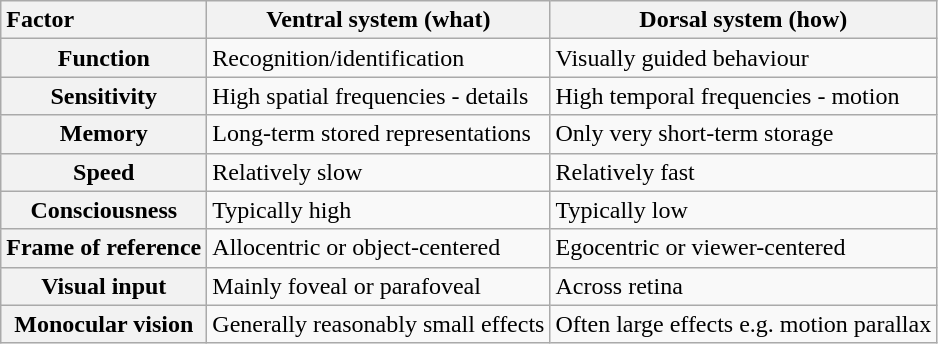<table class="wikitable plainrowheaders">
<tr>
<th style="text-align:left;">Factor</th>
<th>Ventral system (what)</th>
<th>Dorsal system (how)</th>
</tr>
<tr>
<th scope=row>Function</th>
<td>Recognition/identification</td>
<td>Visually guided behaviour</td>
</tr>
<tr>
<th scope=row>Sensitivity</th>
<td>High spatial frequencies - details</td>
<td>High temporal frequencies - motion</td>
</tr>
<tr>
<th scope=row>Memory</th>
<td>Long-term stored representations</td>
<td>Only very short-term storage</td>
</tr>
<tr>
<th scope=row>Speed</th>
<td>Relatively slow</td>
<td>Relatively fast</td>
</tr>
<tr>
<th scope=row>Consciousness</th>
<td>Typically high</td>
<td>Typically low</td>
</tr>
<tr>
<th scope=row>Frame of reference</th>
<td>Allocentric or object-centered</td>
<td>Egocentric or viewer-centered</td>
</tr>
<tr>
<th scope=row>Visual input</th>
<td>Mainly foveal or parafoveal</td>
<td>Across retina</td>
</tr>
<tr>
<th scope=row>Monocular vision</th>
<td>Generally reasonably small effects</td>
<td>Often large effects e.g. motion parallax</td>
</tr>
</table>
